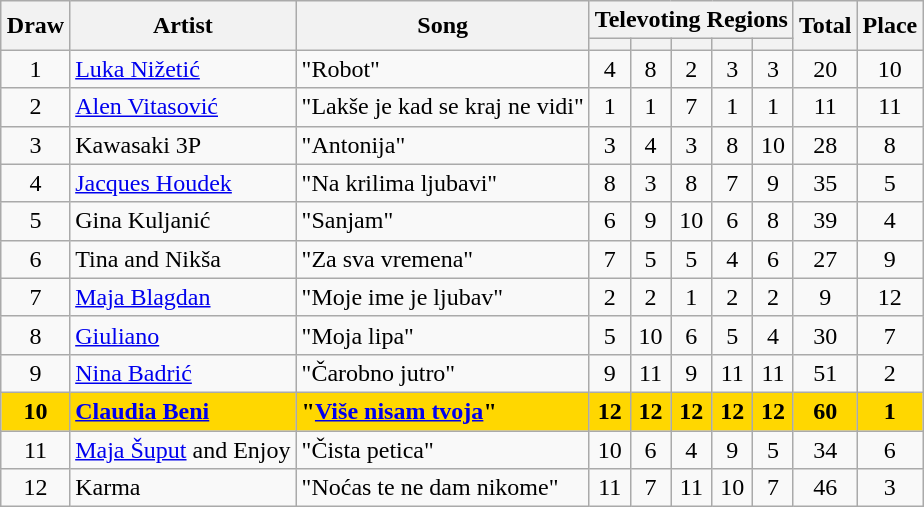<table class="sortable wikitable" style="margin: 1em auto 1em auto; text-align:center">
<tr>
<th rowspan="2">Draw</th>
<th rowspan="2">Artist</th>
<th rowspan="2">Song</th>
<th colspan="5">Televoting Regions</th>
<th rowspan="2">Total</th>
<th rowspan="2">Place</th>
</tr>
<tr>
<th><abbr></abbr></th>
<th><abbr></abbr></th>
<th><abbr></abbr></th>
<th><abbr></abbr></th>
<th><abbr></abbr></th>
</tr>
<tr>
<td>1</td>
<td align="left"><a href='#'>Luka Nižetić</a></td>
<td align="left">"Robot"</td>
<td>4</td>
<td>8</td>
<td>2</td>
<td>3</td>
<td>3</td>
<td>20</td>
<td>10</td>
</tr>
<tr>
<td>2</td>
<td align="left"><a href='#'>Alen Vitasović</a></td>
<td align="left">"Lakše je kad se kraj ne vidi"</td>
<td>1</td>
<td>1</td>
<td>7</td>
<td>1</td>
<td>1</td>
<td>11</td>
<td>11</td>
</tr>
<tr>
<td>3</td>
<td align="left">Kawasaki 3P</td>
<td align="left">"Antonija"</td>
<td>3</td>
<td>4</td>
<td>3</td>
<td>8</td>
<td>10</td>
<td>28</td>
<td>8</td>
</tr>
<tr>
<td>4</td>
<td align="left"><a href='#'>Jacques Houdek</a></td>
<td align="left">"Na krilima ljubavi"</td>
<td>8</td>
<td>3</td>
<td>8</td>
<td>7</td>
<td>9</td>
<td>35</td>
<td>5</td>
</tr>
<tr>
<td>5</td>
<td align="left">Gina Kuljanić</td>
<td align="left">"Sanjam"</td>
<td>6</td>
<td>9</td>
<td>10</td>
<td>6</td>
<td>8</td>
<td>39</td>
<td>4</td>
</tr>
<tr>
<td>6</td>
<td align="left">Tina and Nikša</td>
<td align="left">"Za sva vremena"</td>
<td>7</td>
<td>5</td>
<td>5</td>
<td>4</td>
<td>6</td>
<td>27</td>
<td>9</td>
</tr>
<tr>
<td>7</td>
<td align="left"><a href='#'>Maja Blagdan</a></td>
<td align="left">"Moje ime je ljubav"</td>
<td>2</td>
<td>2</td>
<td>1</td>
<td>2</td>
<td>2</td>
<td>9</td>
<td>12</td>
</tr>
<tr>
<td>8</td>
<td align="left"><a href='#'>Giuliano</a></td>
<td align="left">"Moja lipa"</td>
<td>5</td>
<td>10</td>
<td>6</td>
<td>5</td>
<td>4</td>
<td>30</td>
<td>7</td>
</tr>
<tr>
<td>9</td>
<td align="left"><a href='#'>Nina Badrić</a></td>
<td align="left">"Čarobno jutro"</td>
<td>9</td>
<td>11</td>
<td>9</td>
<td>11</td>
<td>11</td>
<td>51</td>
<td>2</td>
</tr>
<tr style="font-weight:bold; background:gold;">
<td>10</td>
<td align="left"><a href='#'>Claudia Beni</a></td>
<td align="left">"<a href='#'>Više nisam tvoja</a>"</td>
<td><strong>12</strong></td>
<td><strong>12</strong></td>
<td><strong>12</strong></td>
<td><strong>12</strong></td>
<td><strong>12</strong></td>
<td>60</td>
<td>1</td>
</tr>
<tr>
<td>11</td>
<td align="left"><a href='#'>Maja Šuput</a> and Enjoy</td>
<td align="left">"Čista petica"</td>
<td>10</td>
<td>6</td>
<td>4</td>
<td>9</td>
<td>5</td>
<td>34</td>
<td>6</td>
</tr>
<tr>
<td>12</td>
<td align="left">Karma</td>
<td align="left">"Noćas te ne dam nikome"</td>
<td>11</td>
<td>7</td>
<td>11</td>
<td>10</td>
<td>7</td>
<td>46</td>
<td>3</td>
</tr>
</table>
